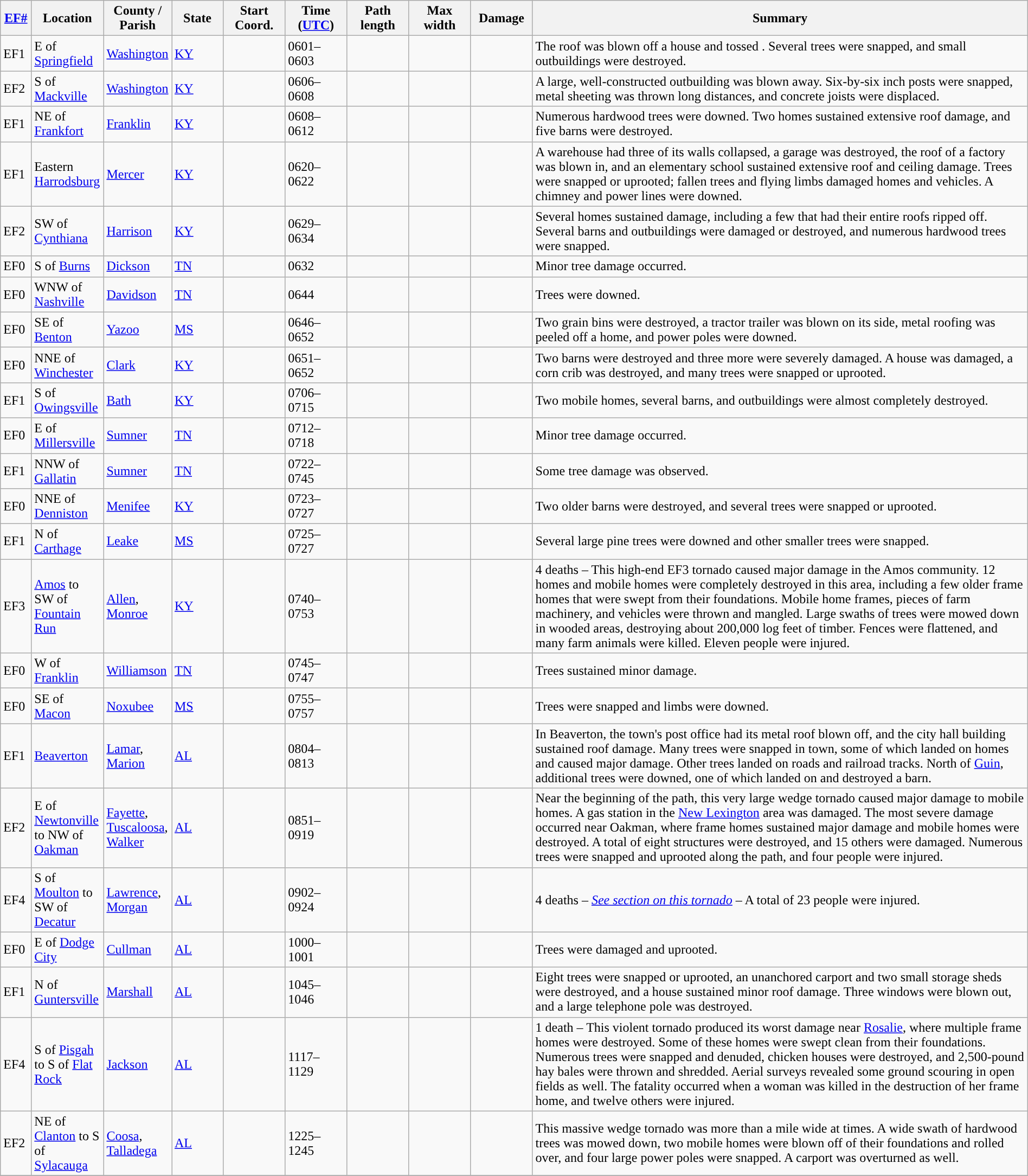<table class="wikitable sortable" style="width:100%;">
<tr>
<th scope="col" width="3%" align="center"><a href='#'>EF#</a></th>
<th scope="col" width="7%" align="center" class="unsortable">Location</th>
<th scope="col" width="6%" align="center" class="unsortable">County / Parish</th>
<th scope="col" width="5%" align="center">State</th>
<th scope="col" width="6%" align="center">Start Coord.</th>
<th scope="col" width="6%" align="center">Time (<a href='#'>UTC</a>)</th>
<th scope="col" width="6%" align="center">Path length</th>
<th scope="col" width="6%" align="center">Max width</th>
<th scope="col" width="6%" align="center">Damage</th>
<th scope="col" width="48%" class="unsortable" align="center">Summary</th>
</tr>
<tr>
<td>EF1</td>
<td>E of <a href='#'>Springfield</a></td>
<td><a href='#'>Washington</a></td>
<td><a href='#'>KY</a></td>
<td></td>
<td>0601–0603</td>
<td></td>
<td></td>
<td></td>
<td>The roof was blown off a house and tossed . Several trees were snapped, and small outbuildings were destroyed.</td>
</tr>
<tr>
<td>EF2</td>
<td>S of <a href='#'>Mackville</a></td>
<td><a href='#'>Washington</a></td>
<td><a href='#'>KY</a></td>
<td></td>
<td>0606–0608</td>
<td></td>
<td></td>
<td></td>
<td>A large, well-constructed outbuilding was blown away. Six-by-six inch posts were snapped, metal sheeting was thrown long distances, and  concrete joists were displaced.</td>
</tr>
<tr>
<td>EF1</td>
<td>NE of <a href='#'>Frankfort</a></td>
<td><a href='#'>Franklin</a></td>
<td><a href='#'>KY</a></td>
<td></td>
<td>0608–0612</td>
<td></td>
<td></td>
<td></td>
<td>Numerous hardwood trees were downed. Two homes sustained extensive roof damage, and five barns were destroyed.</td>
</tr>
<tr>
<td>EF1</td>
<td>Eastern <a href='#'>Harrodsburg</a></td>
<td><a href='#'>Mercer</a></td>
<td><a href='#'>KY</a></td>
<td></td>
<td>0620–0622</td>
<td></td>
<td></td>
<td></td>
<td>A warehouse had three of its walls collapsed, a garage was destroyed, the roof of a factory was blown in, and an elementary school sustained extensive roof and ceiling damage. Trees were snapped or uprooted; fallen trees and flying limbs damaged homes and vehicles. A chimney and power lines were downed.</td>
</tr>
<tr>
<td>EF2</td>
<td>SW of <a href='#'>Cynthiana</a></td>
<td><a href='#'>Harrison</a></td>
<td><a href='#'>KY</a></td>
<td></td>
<td>0629–0634</td>
<td></td>
<td></td>
<td></td>
<td>Several homes sustained damage, including a few that had their entire roofs ripped off. Several barns and outbuildings were damaged or destroyed, and numerous hardwood trees were snapped.</td>
</tr>
<tr>
<td>EF0</td>
<td>S of <a href='#'>Burns</a></td>
<td><a href='#'>Dickson</a></td>
<td><a href='#'>TN</a></td>
<td></td>
<td>0632</td>
<td></td>
<td></td>
<td></td>
<td>Minor tree damage occurred.</td>
</tr>
<tr>
<td>EF0</td>
<td>WNW of <a href='#'>Nashville</a></td>
<td><a href='#'>Davidson</a></td>
<td><a href='#'>TN</a></td>
<td></td>
<td>0644</td>
<td></td>
<td></td>
<td></td>
<td>Trees were downed.</td>
</tr>
<tr>
<td>EF0</td>
<td>SE of <a href='#'>Benton</a></td>
<td><a href='#'>Yazoo</a></td>
<td><a href='#'>MS</a></td>
<td></td>
<td>0646–0652</td>
<td></td>
<td></td>
<td></td>
<td>Two grain bins were destroyed, a tractor trailer was blown on its side, metal roofing was peeled off a home, and power poles were downed.</td>
</tr>
<tr>
<td>EF0</td>
<td>NNE of <a href='#'>Winchester</a></td>
<td><a href='#'>Clark</a></td>
<td><a href='#'>KY</a></td>
<td></td>
<td>0651–0652</td>
<td></td>
<td></td>
<td></td>
<td>Two barns were destroyed and three more were severely damaged. A house was damaged, a corn crib was destroyed, and many trees were snapped or uprooted.</td>
</tr>
<tr>
<td>EF1</td>
<td>S of <a href='#'>Owingsville</a></td>
<td><a href='#'>Bath</a></td>
<td><a href='#'>KY</a></td>
<td></td>
<td>0706–0715</td>
<td></td>
<td></td>
<td></td>
<td>Two mobile homes, several barns, and outbuildings were almost completely destroyed.</td>
</tr>
<tr>
<td>EF0</td>
<td>E of <a href='#'>Millersville</a></td>
<td><a href='#'>Sumner</a></td>
<td><a href='#'>TN</a></td>
<td></td>
<td>0712–0718</td>
<td></td>
<td></td>
<td></td>
<td>Minor tree damage occurred.</td>
</tr>
<tr>
<td>EF1</td>
<td>NNW of <a href='#'>Gallatin</a></td>
<td><a href='#'>Sumner</a></td>
<td><a href='#'>TN</a></td>
<td></td>
<td>0722–0745</td>
<td></td>
<td></td>
<td></td>
<td>Some tree damage was observed.</td>
</tr>
<tr>
<td>EF0</td>
<td>NNE of <a href='#'>Denniston</a></td>
<td><a href='#'>Menifee</a></td>
<td><a href='#'>KY</a></td>
<td></td>
<td>0723–0727</td>
<td></td>
<td></td>
<td></td>
<td>Two older barns were destroyed, and several trees were snapped or uprooted.</td>
</tr>
<tr>
<td>EF1</td>
<td>N of <a href='#'>Carthage</a></td>
<td><a href='#'>Leake</a></td>
<td><a href='#'>MS</a></td>
<td></td>
<td>0725–0727</td>
<td></td>
<td></td>
<td></td>
<td>Several large pine trees were downed and other smaller trees were snapped.</td>
</tr>
<tr>
<td>EF3</td>
<td><a href='#'>Amos</a> to SW of <a href='#'>Fountain Run</a></td>
<td><a href='#'>Allen</a>, <a href='#'>Monroe</a></td>
<td><a href='#'>KY</a></td>
<td></td>
<td>0740–0753</td>
<td></td>
<td></td>
<td></td>
<td>4 deaths – This high-end EF3 tornado caused major damage in the Amos community. 12 homes and mobile homes were completely destroyed in this area, including a few older frame homes that were swept from their foundations. Mobile home frames, pieces of farm machinery, and vehicles were thrown and mangled. Large swaths of trees were mowed down in wooded areas, destroying about 200,000 log feet of timber. Fences were flattened, and many farm animals were killed. Eleven people were injured.</td>
</tr>
<tr>
<td>EF0</td>
<td>W of <a href='#'>Franklin</a></td>
<td><a href='#'>Williamson</a></td>
<td><a href='#'>TN</a></td>
<td></td>
<td>0745–0747</td>
<td></td>
<td></td>
<td></td>
<td>Trees sustained minor damage.</td>
</tr>
<tr>
<td>EF0</td>
<td>SE of <a href='#'>Macon</a></td>
<td><a href='#'>Noxubee</a></td>
<td><a href='#'>MS</a></td>
<td></td>
<td>0755–0757</td>
<td></td>
<td></td>
<td></td>
<td>Trees were snapped and limbs were downed.</td>
</tr>
<tr>
<td>EF1</td>
<td><a href='#'>Beaverton</a></td>
<td><a href='#'>Lamar</a>, <a href='#'>Marion</a></td>
<td><a href='#'>AL</a></td>
<td></td>
<td>0804–0813</td>
<td></td>
<td></td>
<td></td>
<td>In Beaverton, the town's post office had its metal roof blown off, and the city hall building sustained roof damage. Many trees were snapped in town, some of which landed on homes and caused major damage. Other trees landed on roads and railroad tracks. North of <a href='#'>Guin</a>, additional trees were downed, one of which landed on and destroyed a barn.</td>
</tr>
<tr>
<td>EF2</td>
<td>E of <a href='#'>Newtonville</a> to NW of <a href='#'>Oakman</a></td>
<td><a href='#'>Fayette</a>, <a href='#'>Tuscaloosa</a>, <a href='#'>Walker</a></td>
<td><a href='#'>AL</a></td>
<td></td>
<td>0851–0919</td>
<td></td>
<td></td>
<td></td>
<td>Near the beginning of the path, this very large wedge tornado caused major damage to mobile homes. A gas station in the <a href='#'>New Lexington</a> area was damaged. The most severe damage occurred near Oakman, where frame homes sustained major damage and mobile homes were destroyed. A total of eight structures were destroyed, and 15 others were damaged. Numerous trees were snapped and uprooted along the path, and four people were injured.</td>
</tr>
<tr>
<td>EF4</td>
<td>S of <a href='#'>Moulton</a> to SW of <a href='#'>Decatur</a></td>
<td><a href='#'>Lawrence</a>, <a href='#'>Morgan</a></td>
<td><a href='#'>AL</a></td>
<td></td>
<td>0902–0924</td>
<td></td>
<td></td>
<td></td>
<td>4 deaths – <em><a href='#'>See section on this tornado</a></em> – A total of 23 people were injured.</td>
</tr>
<tr>
<td>EF0</td>
<td>E of <a href='#'>Dodge City</a></td>
<td><a href='#'>Cullman</a></td>
<td><a href='#'>AL</a></td>
<td></td>
<td>1000–1001</td>
<td></td>
<td></td>
<td></td>
<td>Trees were damaged and uprooted.</td>
</tr>
<tr>
<td>EF1</td>
<td>N of <a href='#'>Guntersville</a></td>
<td><a href='#'>Marshall</a></td>
<td><a href='#'>AL</a></td>
<td></td>
<td>1045–1046</td>
<td></td>
<td></td>
<td></td>
<td>Eight trees were snapped or uprooted, an unanchored carport and two small storage sheds were destroyed, and a house sustained minor roof damage. Three windows were blown out, and a large telephone pole was destroyed.</td>
</tr>
<tr>
<td>EF4</td>
<td>S of <a href='#'>Pisgah</a> to S of <a href='#'>Flat Rock</a></td>
<td><a href='#'>Jackson</a></td>
<td><a href='#'>AL</a></td>
<td></td>
<td>1117–1129</td>
<td></td>
<td></td>
<td></td>
<td>1 death – This violent tornado produced its worst damage near <a href='#'>Rosalie</a>, where multiple frame homes were destroyed. Some of these homes were swept clean from their foundations. Numerous trees were snapped and denuded, chicken houses were destroyed, and 2,500-pound hay bales were thrown and shredded. Aerial surveys revealed some ground scouring in open fields as well. The fatality occurred when a woman was killed in the destruction of her frame home, and twelve others were injured.</td>
</tr>
<tr>
<td>EF2</td>
<td>NE of <a href='#'>Clanton</a> to S of <a href='#'>Sylacauga</a></td>
<td><a href='#'>Coosa</a>, <a href='#'>Talladega</a></td>
<td><a href='#'>AL</a></td>
<td></td>
<td>1225–1245</td>
<td></td>
<td></td>
<td></td>
<td>This massive wedge tornado was more than a mile wide at times. A wide swath of hardwood trees was mowed down, two mobile homes were blown off of their foundations and rolled over, and four large power poles were snapped. A carport was overturned as well.</td>
</tr>
<tr>
</tr>
</table>
